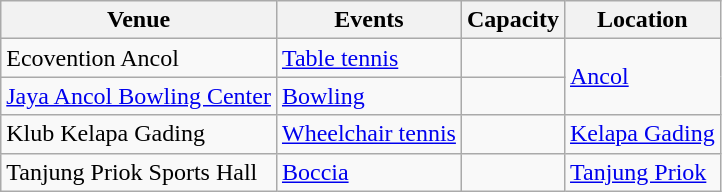<table class="wikitable">
<tr>
<th>Venue</th>
<th>Events</th>
<th>Capacity</th>
<th>Location</th>
</tr>
<tr>
<td>Ecovention Ancol</td>
<td><a href='#'>Table tennis</a></td>
<td></td>
<td rowspan="2"><a href='#'>Ancol</a></td>
</tr>
<tr>
<td><a href='#'>Jaya Ancol Bowling Center</a></td>
<td><a href='#'>Bowling</a></td>
<td></td>
</tr>
<tr>
<td>Klub Kelapa Gading</td>
<td><a href='#'>Wheelchair tennis</a></td>
<td></td>
<td><a href='#'>Kelapa Gading</a></td>
</tr>
<tr>
<td>Tanjung Priok Sports Hall</td>
<td><a href='#'>Boccia</a></td>
<td></td>
<td><a href='#'>Tanjung Priok</a></td>
</tr>
</table>
